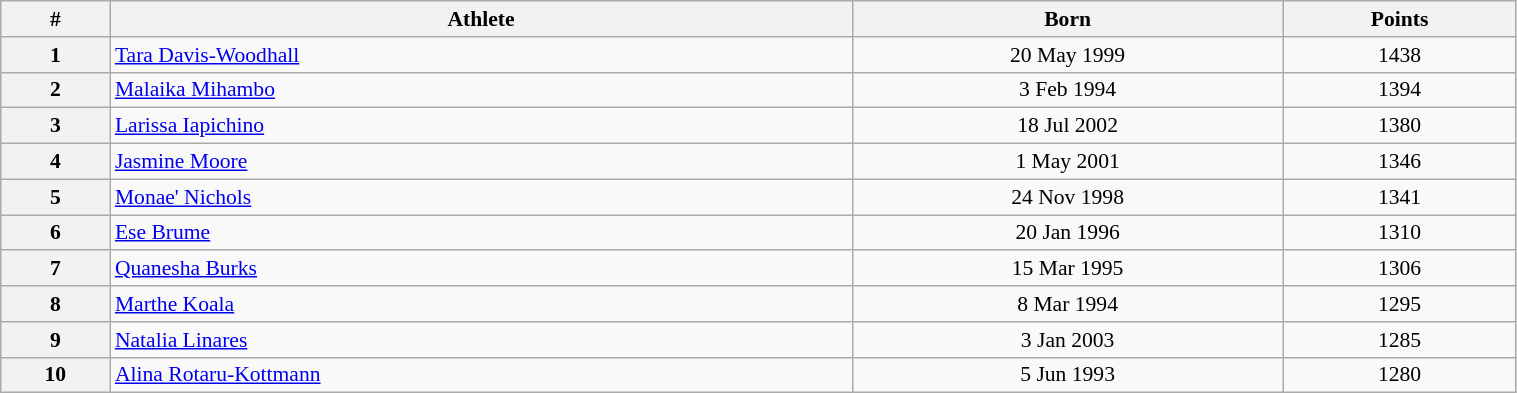<table class="wikitable" width=80% style="font-size:90%; text-align:center;">
<tr>
<th>#</th>
<th>Athlete</th>
<th>Born</th>
<th>Points</th>
</tr>
<tr>
<th>1</th>
<td align=left> <a href='#'>Tara Davis-Woodhall</a></td>
<td>20 May 1999</td>
<td>1438</td>
</tr>
<tr>
<th>2</th>
<td align=left> <a href='#'>Malaika Mihambo</a></td>
<td>3 Feb 1994</td>
<td>1394</td>
</tr>
<tr>
<th>3</th>
<td align=left> <a href='#'>Larissa Iapichino</a></td>
<td>18 Jul 2002</td>
<td>1380</td>
</tr>
<tr>
<th>4</th>
<td align=left> <a href='#'>Jasmine Moore</a></td>
<td>1 May 2001</td>
<td>1346</td>
</tr>
<tr>
<th>5</th>
<td align=left> <a href='#'>Monae' Nichols</a></td>
<td>24 Nov 1998</td>
<td>1341</td>
</tr>
<tr>
<th>6</th>
<td align=left> <a href='#'>Ese Brume</a></td>
<td>20 Jan 1996</td>
<td>1310</td>
</tr>
<tr>
<th>7</th>
<td align=left> <a href='#'>Quanesha Burks</a></td>
<td>15 Mar 1995</td>
<td>1306</td>
</tr>
<tr>
<th>8</th>
<td align=left> <a href='#'>Marthe Koala</a></td>
<td>8 Mar 1994</td>
<td>1295</td>
</tr>
<tr>
<th>9</th>
<td align=left> <a href='#'>Natalia Linares</a></td>
<td>3 Jan 2003</td>
<td>1285</td>
</tr>
<tr>
<th>10</th>
<td align=left> <a href='#'>Alina Rotaru-Kottmann</a></td>
<td>5 Jun 1993</td>
<td>1280</td>
</tr>
</table>
